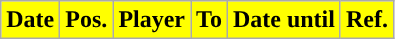<table class="wikitable plainrowheaders sortable">
<tr>
<th style="background:#FFFF00;color:black;">Date</th>
<th style="background:#FFFF00;color:black;">Pos.</th>
<th style="background:#FFFF00;color:black;">Player</th>
<th style="background:#FFFF00;color:black;">To</th>
<th style="background:#FFFF00;color:black;">Date until</th>
<th style="background:#FFFF00;color:black;">Ref.</th>
</tr>
</table>
